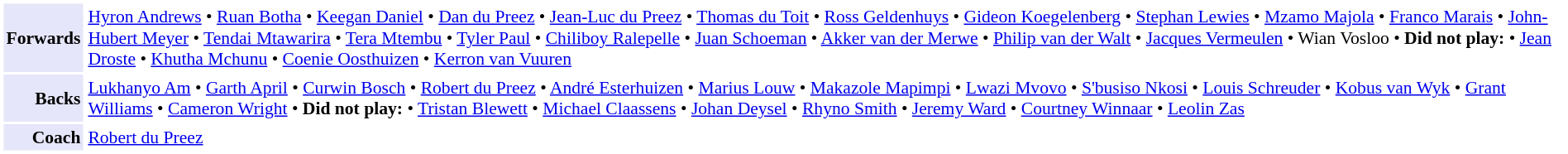<table cellpadding="2" style="border: 1px solid white; font-size:90%;">
<tr>
<td style="text-align:right; background:lavender;"><strong>Forwards</strong></td>
<td style="text-align:left;"><a href='#'>Hyron Andrews</a> • <a href='#'>Ruan Botha</a> • <a href='#'>Keegan Daniel</a> • <a href='#'>Dan du Preez</a> • <a href='#'>Jean-Luc du Preez</a> • <a href='#'>Thomas du Toit</a> • <a href='#'>Ross Geldenhuys</a> • <a href='#'>Gideon Koegelenberg</a> • <a href='#'>Stephan Lewies</a> • <a href='#'>Mzamo Majola</a> • <a href='#'>Franco Marais</a> • <a href='#'>John-Hubert Meyer</a> • <a href='#'>Tendai Mtawarira</a> • <a href='#'>Tera Mtembu</a> • <a href='#'>Tyler Paul</a> • <a href='#'>Chiliboy Ralepelle</a> • <a href='#'>Juan Schoeman</a> • <a href='#'>Akker van der Merwe</a> • <a href='#'>Philip van der Walt</a> • <a href='#'>Jacques Vermeulen</a> • Wian Vosloo • <strong>Did not play:</strong> • <a href='#'>Jean Droste</a> • <a href='#'>Khutha Mchunu</a> • <a href='#'>Coenie Oosthuizen</a> • <a href='#'>Kerron van Vuuren</a></td>
</tr>
<tr>
<td style="text-align:right; background:lavender;"><strong>Backs</strong></td>
<td style="text-align:left;"><a href='#'>Lukhanyo Am</a> • <a href='#'>Garth April</a> • <a href='#'>Curwin Bosch</a> • <a href='#'>Robert du Preez</a> • <a href='#'>André Esterhuizen</a> • <a href='#'>Marius Louw</a> • <a href='#'>Makazole Mapimpi</a> • <a href='#'>Lwazi Mvovo</a> • <a href='#'>S'busiso Nkosi</a> • <a href='#'>Louis Schreuder</a> • <a href='#'>Kobus van Wyk</a> • <a href='#'>Grant Williams</a> • <a href='#'>Cameron Wright</a> • <strong>Did not play:</strong> • <a href='#'>Tristan Blewett</a> • <a href='#'>Michael Claassens</a> • <a href='#'>Johan Deysel</a> • <a href='#'>Rhyno Smith</a> • <a href='#'>Jeremy Ward</a> • <a href='#'>Courtney Winnaar</a> • <a href='#'>Leolin Zas</a></td>
</tr>
<tr>
<td style="text-align:right; background:lavender;"><strong>Coach</strong></td>
<td style="text-align:left;"><a href='#'>Robert du Preez</a></td>
</tr>
</table>
